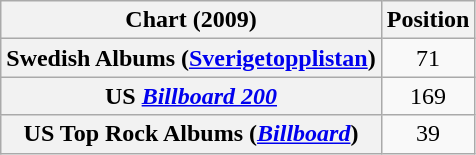<table class="wikitable sortable plainrowheaders" style="text-align:center">
<tr>
<th scope="col">Chart (2009)</th>
<th scope="col">Position</th>
</tr>
<tr>
<th scope="row">Swedish Albums (<a href='#'>Sverigetopplistan</a>)</th>
<td>71</td>
</tr>
<tr>
<th scope="row">US <em><a href='#'>Billboard 200</a></em></th>
<td>169</td>
</tr>
<tr>
<th scope="row">US Top Rock Albums (<em><a href='#'>Billboard</a></em>)</th>
<td>39</td>
</tr>
</table>
